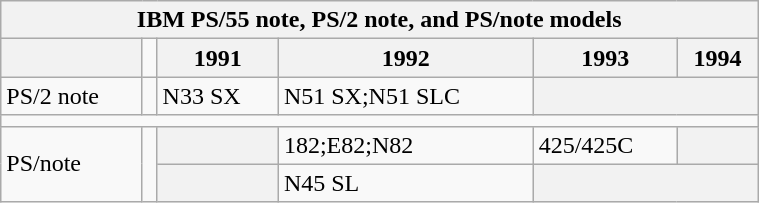<table class="wikitable mw-collapsible mw-collapsed" style="min-width:40%";>
<tr>
<th colspan="6">IBM PS/55 note, PS/2 note, and PS/note models</th>
</tr>
<tr>
<th></th>
<td></td>
<th>1991</th>
<th>1992</th>
<th>1993</th>
<th>1994</th>
</tr>
<tr>
<td>PS/2 note</td>
<td></td>
<td>N33 SX</td>
<td>N51 SX;N51 SLC</td>
<th colspan="2"></th>
</tr>
<tr>
<td colspan="6"></td>
</tr>
<tr>
<td rowspan="2">PS/note</td>
<td rowspan="2"></td>
<th></th>
<td>182;E82;N82</td>
<td>425/425C</td>
<th></th>
</tr>
<tr>
<th></th>
<td>N45 SL</td>
<th colspan="2"></th>
</tr>
</table>
